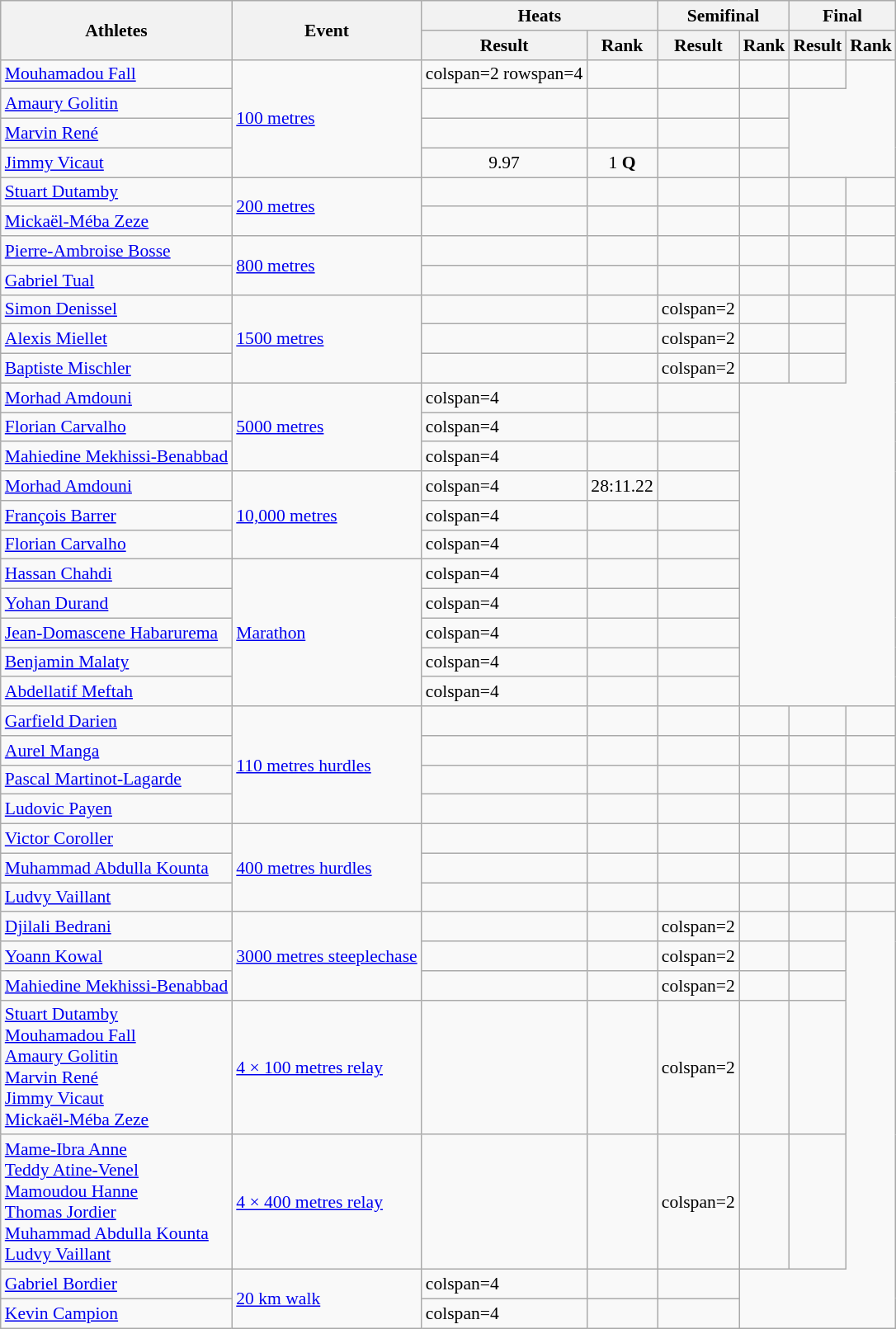<table class="wikitable" border="1" style="font-size:90%">
<tr>
<th rowspan="2">Athletes</th>
<th rowspan="2">Event</th>
<th colspan="2">Heats</th>
<th colspan="2">Semifinal</th>
<th colspan="2">Final</th>
</tr>
<tr>
<th>Result</th>
<th>Rank</th>
<th>Result</th>
<th>Rank</th>
<th>Result</th>
<th>Rank</th>
</tr>
<tr>
<td><a href='#'>Mouhamadou Fall</a></td>
<td rowspan=4><a href='#'>100 metres</a></td>
<td>colspan=2 rowspan=4 </td>
<td align=center></td>
<td align=center></td>
<td align=center></td>
<td align=center></td>
</tr>
<tr>
<td><a href='#'>Amaury Golitin</a></td>
<td align=center></td>
<td align=center></td>
<td align=center></td>
<td align=center></td>
</tr>
<tr>
<td><a href='#'>Marvin René</a></td>
<td align=center></td>
<td align=center></td>
<td align=center></td>
<td align=center></td>
</tr>
<tr>
<td><a href='#'>Jimmy Vicaut</a></td>
<td align=center>9.97</td>
<td align=center>1 <strong>Q</strong></td>
<td align=center></td>
<td align=center></td>
</tr>
<tr>
<td><a href='#'>Stuart Dutamby</a></td>
<td rowspan=2><a href='#'>200 metres</a></td>
<td align=center></td>
<td align=center></td>
<td align=center></td>
<td align=center></td>
<td align=center></td>
<td align=center></td>
</tr>
<tr>
<td><a href='#'>Mickaël-Méba Zeze</a></td>
<td align=center></td>
<td align=center></td>
<td align=center></td>
<td align=center></td>
<td align=center></td>
<td align=center></td>
</tr>
<tr>
<td><a href='#'>Pierre-Ambroise Bosse</a></td>
<td rowspan=2><a href='#'>800 metres</a></td>
<td align=center></td>
<td align=center></td>
<td align=center></td>
<td align=center></td>
<td align=center></td>
<td align=center></td>
</tr>
<tr>
<td><a href='#'>Gabriel Tual</a></td>
<td align=center></td>
<td align=center></td>
<td align=center></td>
<td align=center></td>
<td align=center></td>
<td align=center></td>
</tr>
<tr>
<td><a href='#'>Simon Denissel</a></td>
<td rowspan=3><a href='#'>1500 metres</a></td>
<td align=center></td>
<td align=center></td>
<td>colspan=2</td>
<td align=center></td>
<td align=center></td>
</tr>
<tr>
<td><a href='#'>Alexis Miellet</a></td>
<td align=center></td>
<td align=center></td>
<td>colspan=2</td>
<td align=center></td>
<td align=center></td>
</tr>
<tr>
<td><a href='#'>Baptiste Mischler</a></td>
<td align=center></td>
<td align=center></td>
<td>colspan=2</td>
<td align=center></td>
<td align=center></td>
</tr>
<tr>
<td><a href='#'>Morhad Amdouni</a></td>
<td rowspan=3><a href='#'>5000 metres</a></td>
<td>colspan=4</td>
<td align=center></td>
<td align=center></td>
</tr>
<tr>
<td><a href='#'>Florian Carvalho</a></td>
<td>colspan=4</td>
<td align=center></td>
<td align=center></td>
</tr>
<tr>
<td><a href='#'>Mahiedine Mekhissi-Benabbad</a></td>
<td>colspan=4</td>
<td align=center></td>
<td align=center></td>
</tr>
<tr>
<td><a href='#'>Morhad Amdouni</a></td>
<td rowspan=3><a href='#'>10,000 metres</a></td>
<td>colspan=4</td>
<td align=center>28:11.22</td>
<td align=center></td>
</tr>
<tr>
<td><a href='#'>François Barrer</a></td>
<td>colspan=4</td>
<td align=center></td>
<td align=center></td>
</tr>
<tr>
<td><a href='#'>Florian Carvalho</a></td>
<td>colspan=4</td>
<td align=center></td>
<td align=center></td>
</tr>
<tr>
<td><a href='#'>Hassan Chahdi</a></td>
<td rowspan=5><a href='#'>Marathon</a></td>
<td>colspan=4</td>
<td align=center></td>
<td align=center></td>
</tr>
<tr>
<td><a href='#'>Yohan Durand</a></td>
<td>colspan=4</td>
<td align=center></td>
<td align=center></td>
</tr>
<tr>
<td><a href='#'>Jean-Domascene Habarurema</a></td>
<td>colspan=4</td>
<td align=center></td>
<td align=center></td>
</tr>
<tr>
<td><a href='#'>Benjamin Malaty</a></td>
<td>colspan=4</td>
<td align=center></td>
<td align=center></td>
</tr>
<tr>
<td><a href='#'>Abdellatif Meftah</a></td>
<td>colspan=4</td>
<td align=center></td>
<td align=center></td>
</tr>
<tr>
<td><a href='#'>Garfield Darien</a></td>
<td rowspan=4><a href='#'>110 metres hurdles</a></td>
<td align=center></td>
<td align=center></td>
<td align=center></td>
<td align=center></td>
<td align=center></td>
<td align=center></td>
</tr>
<tr>
<td><a href='#'>Aurel Manga</a></td>
<td align=center></td>
<td align=center></td>
<td align=center></td>
<td align=center></td>
<td align=center></td>
<td align=center></td>
</tr>
<tr>
<td><a href='#'>Pascal Martinot-Lagarde</a></td>
<td align=center></td>
<td align=center></td>
<td align=center></td>
<td align=center></td>
<td align=center></td>
<td align=center></td>
</tr>
<tr>
<td><a href='#'>Ludovic Payen</a></td>
<td align=center></td>
<td align=center></td>
<td align=center></td>
<td align=center></td>
<td align=center></td>
<td align=center></td>
</tr>
<tr>
<td><a href='#'>Victor Coroller</a></td>
<td rowspan=3><a href='#'>400 metres hurdles</a></td>
<td align=center></td>
<td align=center></td>
<td align=center></td>
<td align=center></td>
<td align=center></td>
<td align=center></td>
</tr>
<tr>
<td><a href='#'>Muhammad Abdulla Kounta</a></td>
<td align=center></td>
<td align=center></td>
<td align=center></td>
<td align=center></td>
<td align=center></td>
<td align=center></td>
</tr>
<tr>
<td><a href='#'>Ludvy Vaillant</a></td>
<td align=center></td>
<td align=center></td>
<td align=center></td>
<td align=center></td>
<td align=center></td>
<td align=center></td>
</tr>
<tr>
<td><a href='#'>Djilali Bedrani</a></td>
<td rowspan=3><a href='#'>3000 metres steeplechase</a></td>
<td align=center></td>
<td align=center></td>
<td>colspan=2</td>
<td align=center></td>
<td align=center></td>
</tr>
<tr>
<td><a href='#'>Yoann Kowal</a></td>
<td align=center></td>
<td align=center></td>
<td>colspan=2</td>
<td align=center></td>
<td align=center></td>
</tr>
<tr>
<td><a href='#'>Mahiedine Mekhissi-Benabbad</a></td>
<td align=center></td>
<td align=center></td>
<td>colspan=2</td>
<td align=center></td>
<td align=center></td>
</tr>
<tr>
<td><a href='#'>Stuart Dutamby</a><br><a href='#'>Mouhamadou Fall</a><br><a href='#'>Amaury Golitin</a><br><a href='#'>Marvin René</a><br><a href='#'>Jimmy Vicaut</a><br><a href='#'>Mickaël-Méba Zeze</a></td>
<td><a href='#'>4 × 100 metres relay</a></td>
<td align=center></td>
<td align=center></td>
<td>colspan=2</td>
<td align=center></td>
<td align=center></td>
</tr>
<tr>
<td><a href='#'>Mame-Ibra Anne</a><br><a href='#'>Teddy Atine-Venel</a><br><a href='#'>Mamoudou Hanne</a><br><a href='#'>Thomas Jordier</a><br><a href='#'>Muhammad Abdulla Kounta</a><br><a href='#'>Ludvy Vaillant</a></td>
<td><a href='#'>4 × 400 metres relay</a></td>
<td align=center></td>
<td align=center></td>
<td>colspan=2</td>
<td align=center></td>
<td align=center></td>
</tr>
<tr>
<td><a href='#'>Gabriel Bordier</a></td>
<td rowspan=2><a href='#'>20 km walk</a></td>
<td>colspan=4</td>
<td align=center></td>
<td align=center></td>
</tr>
<tr>
<td><a href='#'>Kevin Campion</a></td>
<td>colspan=4</td>
<td align=center></td>
<td align=center></td>
</tr>
</table>
